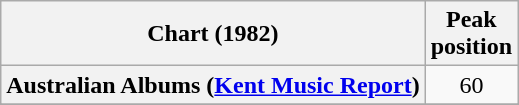<table class="wikitable sortable plainrowheaders">
<tr>
<th>Chart (1982)</th>
<th>Peak<br>position</th>
</tr>
<tr>
<th scope="row">Australian Albums (<a href='#'>Kent Music Report</a>)</th>
<td align="center">60</td>
</tr>
<tr>
</tr>
<tr>
</tr>
<tr>
</tr>
<tr>
</tr>
<tr>
</tr>
<tr>
</tr>
</table>
